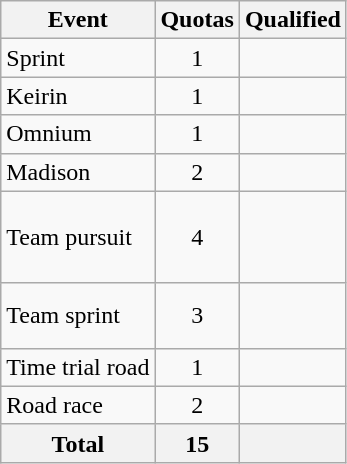<table class="wikitable">
<tr>
<th>Event</th>
<th>Quotas</th>
<th>Qualified</th>
</tr>
<tr>
<td>Sprint</td>
<td style="text-align:center;">1</td>
<td></td>
</tr>
<tr>
<td>Keirin</td>
<td style="text-align:center;">1</td>
<td></td>
</tr>
<tr>
<td>Omnium</td>
<td style="text-align:center;">1</td>
<td></td>
</tr>
<tr>
<td>Madison</td>
<td style="text-align:center;">2</td>
<td><br></td>
</tr>
<tr>
<td>Team pursuit</td>
<td style="text-align:center;">4</td>
<td><br><br><br></td>
</tr>
<tr>
<td>Team sprint</td>
<td style="text-align:center;">3</td>
<td><br><br></td>
</tr>
<tr>
<td>Time trial road</td>
<td style="text-align:center;">1</td>
<td></td>
</tr>
<tr>
<td>Road race</td>
<td style="text-align:center;">2</td>
<td><br></td>
</tr>
<tr>
<th>Total</th>
<th>15</th>
<th></th>
</tr>
</table>
